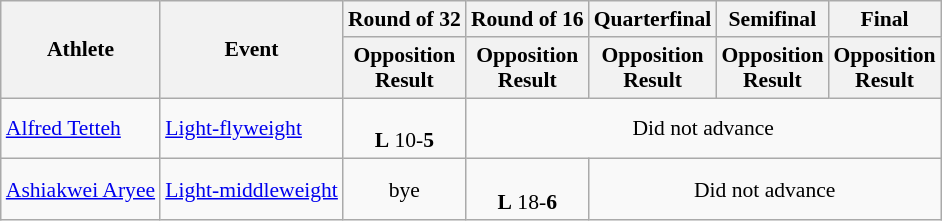<table class=wikitable style=font-size:90%>
<tr>
<th rowspan=2>Athlete</th>
<th rowspan=2>Event</th>
<th>Round of 32</th>
<th>Round of 16</th>
<th>Quarterfinal</th>
<th>Semifinal</th>
<th>Final</th>
</tr>
<tr>
<th>Opposition<br>Result</th>
<th>Opposition<br>Result</th>
<th>Opposition<br>Result</th>
<th>Opposition<br>Result</th>
<th>Opposition<br>Result</th>
</tr>
<tr>
<td><a href='#'>Alfred Tetteh</a></td>
<td><a href='#'>Light-flyweight</a></td>
<td align=center><br><strong>L</strong> 10-<strong>5</strong></td>
<td colspan=4 align=center>Did not advance</td>
</tr>
<tr>
<td><a href='#'>Ashiakwei Aryee</a></td>
<td><a href='#'>Light-middleweight</a></td>
<td align=center>bye</td>
<td align=center><br><strong>L</strong> 18-<strong>6</strong></td>
<td colspan=4 align=center>Did not advance</td>
</tr>
</table>
